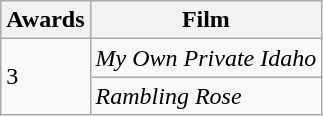<table class="wikitable">
<tr>
<th>Awards</th>
<th>Film</th>
</tr>
<tr>
<td rowspan="2">3</td>
<td><em>My Own Private Idaho</em></td>
</tr>
<tr>
<td><em>Rambling Rose</em></td>
</tr>
</table>
